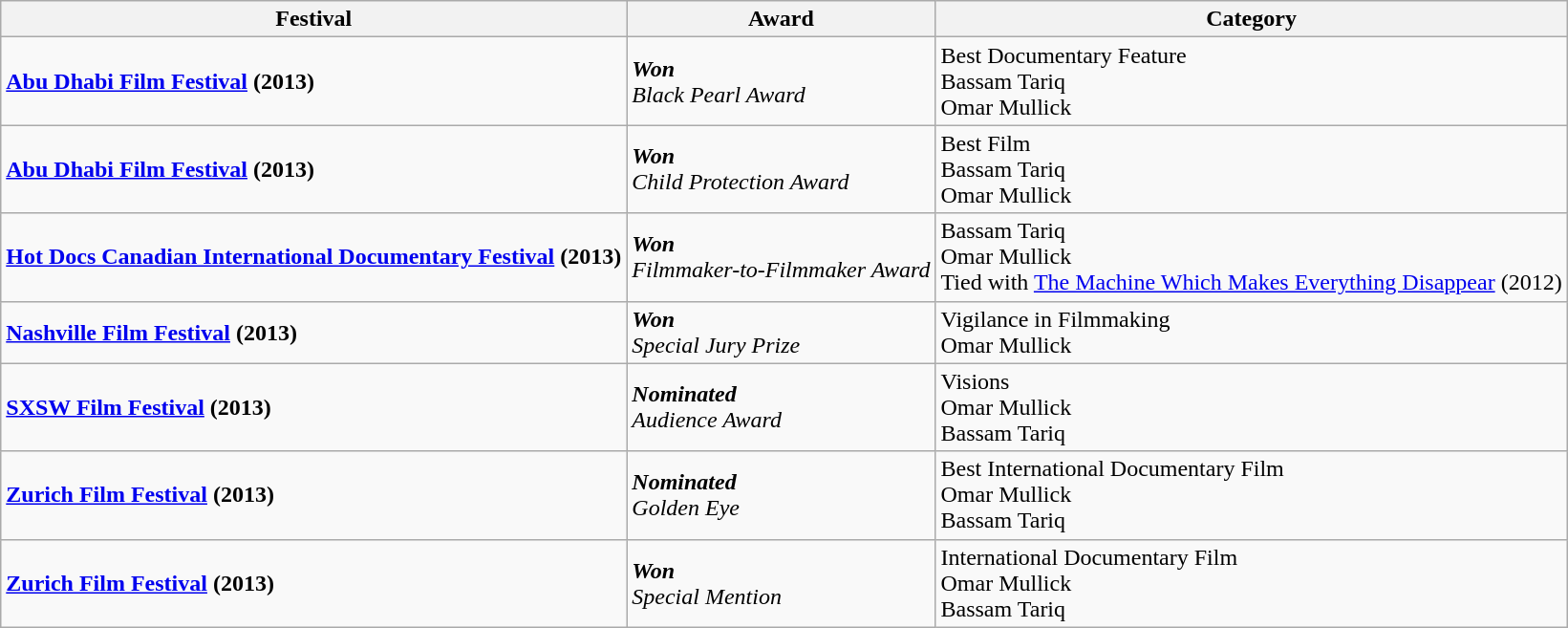<table class="wikitable sortable">
<tr>
<th>Festival</th>
<th>Award</th>
<th>Category</th>
</tr>
<tr>
<td><strong><a href='#'>Abu Dhabi Film Festival</a></strong> <strong>(2013)</strong></td>
<td><strong><em>Won</em></strong><br><em>Black Pearl Award</em></td>
<td>Best Documentary Feature<br>Bassam Tariq<br>Omar Mullick</td>
</tr>
<tr>
<td><strong><a href='#'>Abu Dhabi Film Festival</a></strong> <strong>(2013)</strong></td>
<td><strong><em>Won</em></strong><br><em>Child Protection Award</em></td>
<td>Best Film<br>Bassam Tariq<br>Omar Mullick</td>
</tr>
<tr>
<td><strong><a href='#'>Hot Docs Canadian International Documentary Festival</a> (2013)</strong></td>
<td><strong><em>Won</em></strong><br><em>Filmmaker-to-Filmmaker Award</em></td>
<td>Bassam Tariq<br>Omar Mullick<br>Tied with <a href='#'>The Machine Which Makes Everything Disappear</a> (2012)</td>
</tr>
<tr>
<td><strong><a href='#'>Nashville Film Festival</a> (2013)</strong></td>
<td><strong><em>Won</em></strong><br><em>Special Jury Prize</em></td>
<td>Vigilance in Filmmaking<br>Omar Mullick</td>
</tr>
<tr>
<td><strong><a href='#'>SXSW Film Festival</a> (2013)</strong></td>
<td><strong><em>Nominated</em></strong><br><em>Audience Award</em></td>
<td>Visions<br>Omar Mullick<br>Bassam Tariq</td>
</tr>
<tr>
<td><strong><a href='#'>Zurich Film Festival</a> (2013)</strong></td>
<td><strong><em>Nominated</em></strong><br><em>Golden Eye</em></td>
<td>Best International Documentary Film<br>Omar Mullick<br>Bassam Tariq</td>
</tr>
<tr>
<td><strong><a href='#'>Zurich Film Festival</a> (2013)</strong></td>
<td><strong><em>Won</em></strong><br><em>Special Mention</em></td>
<td>International Documentary Film<br>Omar Mullick<br>Bassam Tariq</td>
</tr>
</table>
